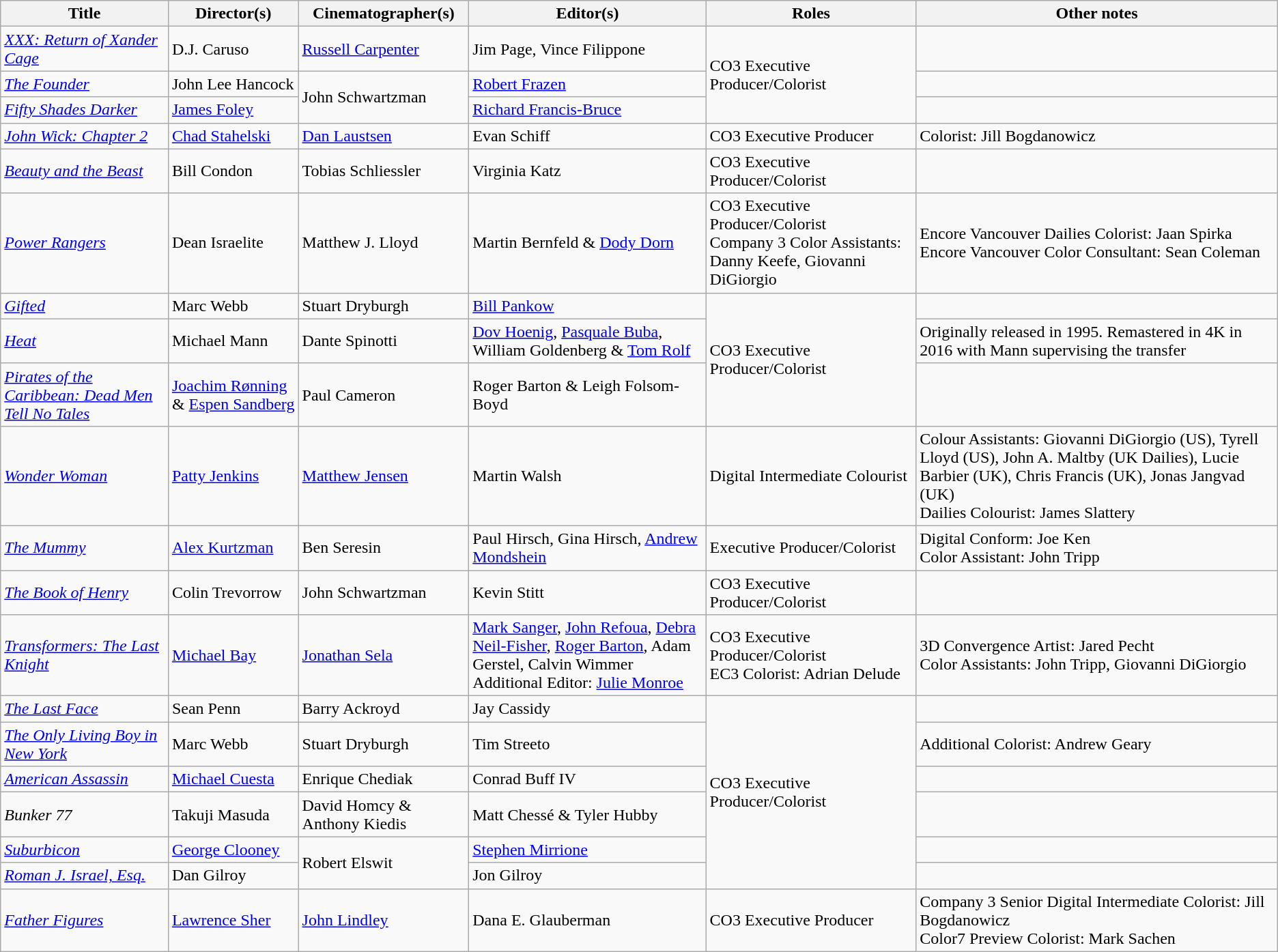<table class="wikitable">
<tr>
<th>Title</th>
<th>Director(s)</th>
<th>Cinematographer(s)</th>
<th>Editor(s)</th>
<th>Roles</th>
<th>Other notes</th>
</tr>
<tr>
<td><em><a href='#'>XXX: Return of Xander Cage</a></em></td>
<td>D.J. Caruso</td>
<td><a href='#'>Russell Carpenter</a></td>
<td>Jim Page, Vince Filippone</td>
<td rowspan="3">CO3 Executive Producer/Colorist</td>
<td></td>
</tr>
<tr>
<td><em><a href='#'>The Founder</a></em></td>
<td>John Lee Hancock</td>
<td rowspan="2">John Schwartzman</td>
<td><a href='#'>Robert Frazen</a></td>
<td></td>
</tr>
<tr>
<td><em><a href='#'>Fifty Shades Darker</a></em></td>
<td><a href='#'>James Foley</a></td>
<td><a href='#'>Richard Francis-Bruce</a></td>
<td></td>
</tr>
<tr>
<td><em><a href='#'>John Wick: Chapter 2</a></em></td>
<td><a href='#'>Chad Stahelski</a></td>
<td><a href='#'>Dan Laustsen</a></td>
<td>Evan Schiff</td>
<td>CO3 Executive Producer</td>
<td>Colorist: Jill Bogdanowicz</td>
</tr>
<tr>
<td><em><a href='#'>Beauty and the Beast</a></em></td>
<td>Bill Condon</td>
<td>Tobias Schliessler</td>
<td>Virginia Katz</td>
<td>CO3 Executive Producer/Colorist</td>
<td></td>
</tr>
<tr>
<td><em><a href='#'>Power Rangers</a></em></td>
<td>Dean Israelite</td>
<td>Matthew J. Lloyd</td>
<td>Martin Bernfeld & <a href='#'>Dody Dorn</a></td>
<td>CO3 Executive Producer/Colorist<br>Company 3 Color Assistants: Danny Keefe, Giovanni DiGiorgio</td>
<td>Encore Vancouver Dailies Colorist: Jaan Spirka<br>Encore Vancouver Color Consultant: Sean Coleman</td>
</tr>
<tr>
<td><em><a href='#'>Gifted</a></em></td>
<td>Marc Webb</td>
<td>Stuart Dryburgh</td>
<td><a href='#'>Bill Pankow</a></td>
<td rowspan="3">CO3 Executive Producer/Colorist</td>
<td></td>
</tr>
<tr>
<td><em><a href='#'>Heat</a></em></td>
<td>Michael Mann</td>
<td>Dante Spinotti</td>
<td><a href='#'>Dov Hoenig</a>, <a href='#'>Pasquale Buba</a>, William Goldenberg & <a href='#'>Tom Rolf</a></td>
<td>Originally released in 1995. Remastered in 4K in 2016 with Mann supervising the transfer</td>
</tr>
<tr>
<td><em><a href='#'>Pirates of the Caribbean: Dead Men Tell No Tales</a></em></td>
<td><a href='#'>Joachim Rønning</a> & <a href='#'>Espen Sandberg</a></td>
<td>Paul Cameron</td>
<td>Roger Barton & Leigh Folsom-Boyd</td>
<td></td>
</tr>
<tr>
<td><em><a href='#'>Wonder Woman</a></em></td>
<td><a href='#'>Patty Jenkins</a></td>
<td><a href='#'>Matthew Jensen</a></td>
<td>Martin Walsh</td>
<td>Digital Intermediate Colourist</td>
<td>Colour Assistants: Giovanni DiGiorgio (US), Tyrell Lloyd (US), John A. Maltby (UK Dailies), Lucie Barbier (UK), Chris Francis (UK), Jonas Jangvad (UK)<br>Dailies Colourist: James Slattery</td>
</tr>
<tr>
<td><em><a href='#'>The Mummy</a></em></td>
<td><a href='#'>Alex Kurtzman</a></td>
<td>Ben Seresin</td>
<td>Paul Hirsch, Gina Hirsch, <a href='#'>Andrew Mondshein</a></td>
<td>Executive Producer/Colorist</td>
<td>Digital Conform: Joe Ken<br>Color Assistant: John Tripp</td>
</tr>
<tr>
<td><em><a href='#'>The Book of Henry</a></em></td>
<td>Colin Trevorrow</td>
<td>John Schwartzman</td>
<td>Kevin Stitt</td>
<td>CO3 Executive Producer/Colorist</td>
<td></td>
</tr>
<tr>
<td><em><a href='#'>Transformers: The Last Knight</a></em></td>
<td><a href='#'>Michael Bay</a></td>
<td><a href='#'>Jonathan Sela</a></td>
<td><a href='#'>Mark Sanger</a>, <a href='#'>John Refoua</a>, <a href='#'>Debra Neil-Fisher</a>, <a href='#'>Roger Barton</a>, Adam Gerstel, Calvin Wimmer<br>Additional Editor: <a href='#'>Julie Monroe</a></td>
<td>CO3 Executive Producer/Colorist<br>EC3 Colorist: Adrian Delude</td>
<td>3D Convergence Artist: Jared Pecht<br>Color Assistants: John Tripp, Giovanni DiGiorgio</td>
</tr>
<tr>
<td><em><a href='#'>The Last Face</a></em></td>
<td>Sean Penn</td>
<td>Barry Ackroyd</td>
<td>Jay Cassidy</td>
<td rowspan="6">CO3 Executive Producer/Colorist</td>
<td></td>
</tr>
<tr>
<td><em><a href='#'>The Only Living Boy in New York</a></em></td>
<td>Marc Webb</td>
<td>Stuart Dryburgh</td>
<td>Tim Streeto</td>
<td>Additional Colorist: Andrew Geary</td>
</tr>
<tr>
<td><em><a href='#'>American Assassin</a></em></td>
<td><a href='#'>Michael Cuesta</a></td>
<td>Enrique Chediak</td>
<td>Conrad Buff IV</td>
<td></td>
</tr>
<tr>
<td><em>Bunker 77</em></td>
<td>Takuji Masuda</td>
<td>David Homcy & Anthony Kiedis</td>
<td>Matt Chessé & Tyler Hubby</td>
<td></td>
</tr>
<tr>
<td><em><a href='#'>Suburbicon</a></em></td>
<td><a href='#'>George Clooney</a></td>
<td rowspan="2">Robert Elswit</td>
<td><a href='#'>Stephen Mirrione</a></td>
<td></td>
</tr>
<tr>
<td><em><a href='#'>Roman J. Israel, Esq.</a></em></td>
<td>Dan Gilroy</td>
<td>Jon Gilroy</td>
<td></td>
</tr>
<tr>
<td><em><a href='#'>Father Figures</a></em></td>
<td><a href='#'>Lawrence Sher</a></td>
<td><a href='#'>John Lindley</a></td>
<td>Dana E. Glauberman</td>
<td>CO3 Executive Producer</td>
<td>Company 3 Senior Digital Intermediate Colorist: Jill Bogdanowicz<br>Color7 Preview Colorist: Mark Sachen</td>
</tr>
</table>
